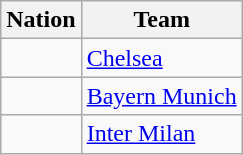<table class="wikitable">
<tr>
<th>Nation</th>
<th>Team</th>
</tr>
<tr>
<td></td>
<td><a href='#'>Chelsea</a></td>
</tr>
<tr>
<td></td>
<td><a href='#'>Bayern Munich</a></td>
</tr>
<tr>
<td></td>
<td><a href='#'>Inter Milan</a></td>
</tr>
</table>
